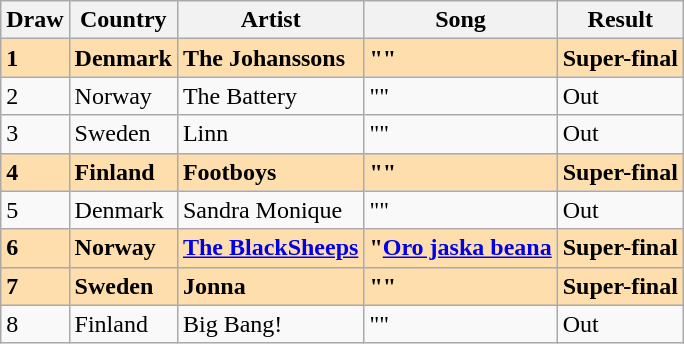<table class="sortable wikitable" style="margin: 1em auto 1em auto">
<tr>
<th>Draw</th>
<th>Country</th>
<th>Artist</th>
<th>Song</th>
<th>Result</th>
</tr>
<tr style="font-weight:bold; background:navajowhite;">
<th scope="row" style="text-align:left; font-weight:bold; background:navajowhite;">1</th>
<td> Denmark</td>
<td>The Johanssons</td>
<td>""</td>
<td>Super-final</td>
</tr>
<tr>
<td>2</td>
<td> Norway</td>
<td>The Battery</td>
<td>""</td>
<td>Out</td>
</tr>
<tr>
<td>3</td>
<td> Sweden</td>
<td>Linn</td>
<td>""</td>
<td>Out</td>
</tr>
<tr style="font-weight:bold; background:navajowhite;">
<th scope="row" style="text-align:left; font-weight:bold; background:navajowhite;">4</th>
<td> Finland</td>
<td>Footboys</td>
<td>""</td>
<td>Super-final</td>
</tr>
<tr>
<td>5</td>
<td> Denmark</td>
<td>Sandra Monique</td>
<td>""</td>
<td>Out</td>
</tr>
<tr style="font-weight:bold; background:navajowhite;">
<th scope="row" style="text-align:left; font-weight:bold; background:navajowhite;">6</th>
<td> Norway</td>
<td><a href='#'>The BlackSheeps</a></td>
<td>"<a href='#'>Oro jaska beana</a></td>
<td>Super-final</td>
</tr>
<tr style="font-weight:bold; background:navajowhite;">
<th scope="row" style="text-align:left; font-weight:bold; background:navajowhite;">7</th>
<td> Sweden</td>
<td>Jonna</td>
<td>""</td>
<td>Super-final</td>
</tr>
<tr>
<td>8</td>
<td> Finland</td>
<td>Big Bang!</td>
<td>""</td>
<td>Out</td>
</tr>
</table>
